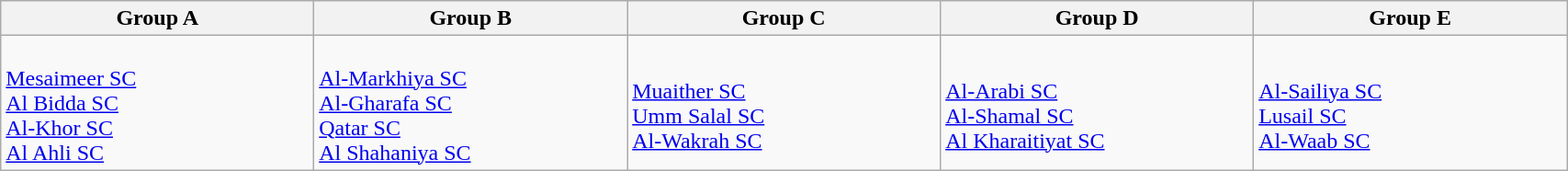<table class="wikitable" width=90%>
<tr>
<th width=20%>Group A</th>
<th width=20%>Group B</th>
<th width=20%>Group C</th>
<th width=20%>Group D</th>
<th width=20%>Group E</th>
</tr>
<tr>
<td><br><a href='#'>Mesaimeer SC</a> <br>
<a href='#'>Al Bidda SC</a> <br>
<a href='#'>Al-Khor SC</a> <br>
<a href='#'>Al Ahli SC</a></td>
<td><br><a href='#'>Al-Markhiya SC</a> <br>
<a href='#'>Al-Gharafa SC</a> <br>
<a href='#'>Qatar SC</a> <br>
<a href='#'>Al Shahaniya SC</a></td>
<td><br><a href='#'>Muaither SC</a> <br>
<a href='#'>Umm Salal SC</a> <br>
<a href='#'>Al-Wakrah SC</a></td>
<td><br><a href='#'>Al-Arabi SC</a> <br>
<a href='#'>Al-Shamal SC</a> <br>
<a href='#'>Al Kharaitiyat SC</a></td>
<td><br><a href='#'>Al-Sailiya SC</a> <br>
<a href='#'>Lusail SC</a> <br>
<a href='#'>Al-Waab SC</a> <br></td>
</tr>
</table>
